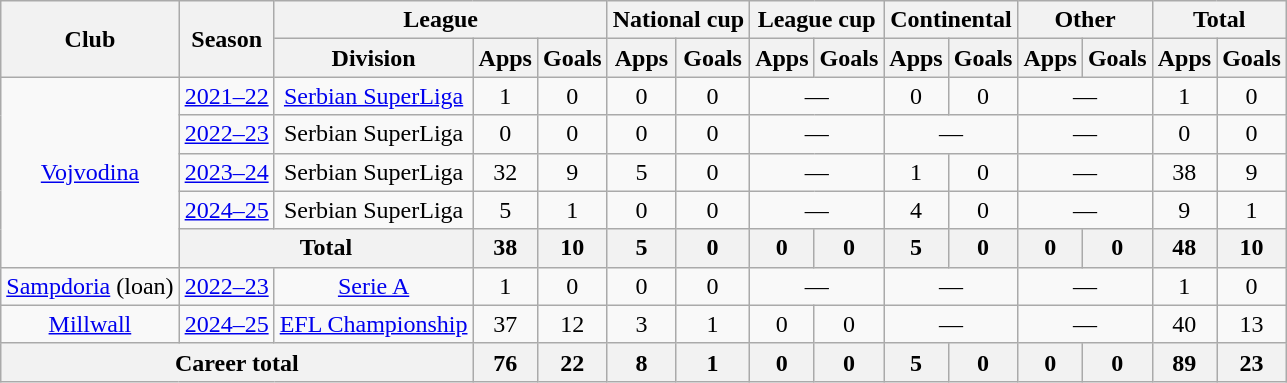<table class="wikitable" style="text-align:center">
<tr>
<th rowspan="2">Club</th>
<th rowspan="2">Season</th>
<th colspan="3">League</th>
<th colspan="2">National cup</th>
<th colspan="2">League cup</th>
<th colspan="2">Continental</th>
<th colspan="2">Other</th>
<th colspan="2">Total</th>
</tr>
<tr>
<th>Division</th>
<th>Apps</th>
<th>Goals</th>
<th>Apps</th>
<th>Goals</th>
<th>Apps</th>
<th>Goals</th>
<th>Apps</th>
<th>Goals</th>
<th>Apps</th>
<th>Goals</th>
<th>Apps</th>
<th>Goals</th>
</tr>
<tr>
<td rowspan="5" valign="center"><a href='#'>Vojvodina</a></td>
<td><a href='#'>2021–22</a></td>
<td><a href='#'>Serbian SuperLiga</a></td>
<td>1</td>
<td>0</td>
<td>0</td>
<td>0</td>
<td colspan="2">—</td>
<td>0</td>
<td>0</td>
<td colspan="2">—</td>
<td>1</td>
<td>0</td>
</tr>
<tr>
<td><a href='#'>2022–23</a></td>
<td>Serbian SuperLiga</td>
<td>0</td>
<td>0</td>
<td>0</td>
<td>0</td>
<td colspan="2">—</td>
<td colspan="2">—</td>
<td colspan="2">—</td>
<td>0</td>
<td>0</td>
</tr>
<tr>
<td><a href='#'>2023–24</a></td>
<td>Serbian SuperLiga</td>
<td>32</td>
<td>9</td>
<td>5</td>
<td>0</td>
<td colspan="2">—</td>
<td>1</td>
<td>0</td>
<td colspan="2">—</td>
<td>38</td>
<td>9</td>
</tr>
<tr>
<td><a href='#'>2024–25</a></td>
<td>Serbian SuperLiga</td>
<td>5</td>
<td>1</td>
<td>0</td>
<td>0</td>
<td colspan="2">—</td>
<td>4</td>
<td>0</td>
<td colspan="2">—</td>
<td>9</td>
<td>1</td>
</tr>
<tr>
<th colspan="2">Total</th>
<th>38</th>
<th>10</th>
<th>5</th>
<th>0</th>
<th>0</th>
<th>0</th>
<th>5</th>
<th>0</th>
<th>0</th>
<th>0</th>
<th>48</th>
<th>10</th>
</tr>
<tr>
<td><a href='#'>Sampdoria</a> (loan)</td>
<td><a href='#'>2022–23</a></td>
<td><a href='#'>Serie A</a></td>
<td>1</td>
<td>0</td>
<td>0</td>
<td>0</td>
<td colspan="2">—</td>
<td colspan="2">—</td>
<td colspan="2">—</td>
<td>1</td>
<td>0</td>
</tr>
<tr>
<td><a href='#'>Millwall</a></td>
<td><a href='#'>2024–25</a></td>
<td><a href='#'>EFL Championship</a></td>
<td>37</td>
<td>12</td>
<td>3</td>
<td>1</td>
<td>0</td>
<td>0</td>
<td colspan="2">—</td>
<td colspan="2">—</td>
<td>40</td>
<td>13</td>
</tr>
<tr>
<th colspan="3">Career total</th>
<th>76</th>
<th>22</th>
<th>8</th>
<th>1</th>
<th>0</th>
<th>0</th>
<th>5</th>
<th>0</th>
<th>0</th>
<th>0</th>
<th>89</th>
<th>23</th>
</tr>
</table>
